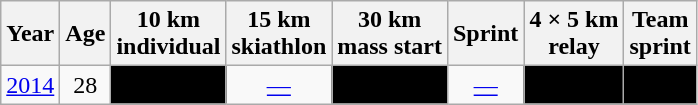<table class="wikitable" style="text-align: center;">
<tr>
<th scope="col">Year</th>
<th scope="col">Age</th>
<th scope="col">10 km<br>individual</th>
<th scope="col">15 km<br>skiathlon</th>
<th scope="col">30 km<br>mass start</th>
<th scope="col">Sprint</th>
<th scope="col">4 × 5 km<br>relay</th>
<th scope="col">Team<br>sprint</th>
</tr>
<tr>
<td><a href='#'>2014</a></td>
<td>28</td>
<td style="background:#000; color:#fff;"><a href='#'><span></span></a></td>
<td><a href='#'>—</a></td>
<td style="background:#000; color:#fff;"><a href='#'><span></span></a></td>
<td><a href='#'>—</a></td>
<td style="background:#000; color:#fff;"><a href='#'><span></span></a></td>
<td style="background:#000; color:#fff;"><a href='#'><span></span></a></td>
</tr>
</table>
